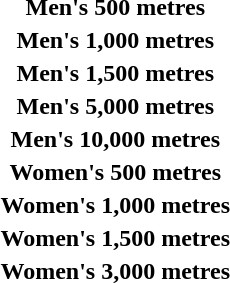<table>
<tr>
<th scope=row>Men's 500 metres<br></th>
<td></td>
<td></td>
<td></td>
</tr>
<tr>
<th scope=row>Men's 1,000 metres<br></th>
<td></td>
<td></td>
<td></td>
</tr>
<tr>
<th scope=row>Men's 1,500 metres<br></th>
<td></td>
<td></td>
<td></td>
</tr>
<tr>
<th scope=row>Men's 5,000 metres<br></th>
<td></td>
<td></td>
<td></td>
</tr>
<tr>
<th scope=row>Men's 10,000 metres<br></th>
<td></td>
<td></td>
<td></td>
</tr>
<tr>
<th scope=row>Women's 500 metres<br></th>
<td></td>
<td></td>
<td></td>
</tr>
<tr>
<th scope=row>Women's 1,000 metres<br></th>
<td></td>
<td></td>
<td></td>
</tr>
<tr>
<th scope=row>Women's 1,500 metres<br></th>
<td></td>
<td></td>
<td></td>
</tr>
<tr>
<th scope=row>Women's 3,000 metres<br></th>
<td></td>
<td></td>
<td></td>
</tr>
</table>
